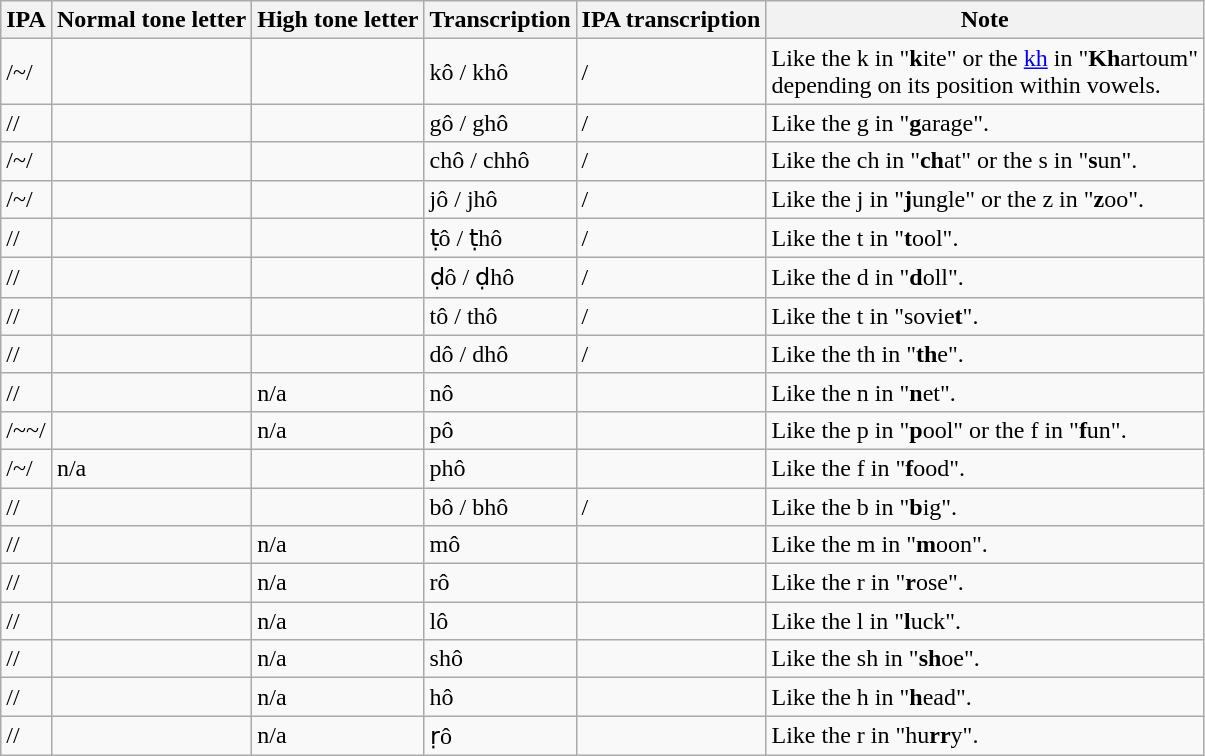<table class="wikitable">
<tr>
<th>IPA</th>
<th>Normal tone letter</th>
<th>High tone letter</th>
<th>Transcription</th>
<th>IPA transcription</th>
<th>Note</th>
</tr>
<tr>
<td>/~/</td>
<td><span></span></td>
<td><span></span></td>
<td>kô / khô</td>
<td> / </td>
<td>Like the k in "<strong>k</strong>ite" or the <a href='#'>kh</a> in "<strong>Kh</strong>artoum"<br>depending on its position within vowels.</td>
</tr>
<tr>
<td>//</td>
<td><span></span></td>
<td><span></span></td>
<td>gô / ghô</td>
<td> / </td>
<td>Like the g in "<strong>g</strong>arage".</td>
</tr>
<tr>
<td>/~/</td>
<td><span></span></td>
<td><span></span></td>
<td>chô / chhô</td>
<td> / </td>
<td>Like the ch in "<strong>ch</strong>at" or the s in "<strong>s</strong>un".</td>
</tr>
<tr>
<td>/~/</td>
<td><span></span></td>
<td><span></span></td>
<td>jô / jhô</td>
<td> / </td>
<td>Like the j in "<strong>j</strong>ungle" or the z in "<strong>z</strong>oo".</td>
</tr>
<tr>
<td>//</td>
<td><span></span></td>
<td><span></span></td>
<td>ṭô / ṭhô</td>
<td> / </td>
<td>Like the t in "<strong>t</strong>ool".</td>
</tr>
<tr>
<td>//</td>
<td><span></span></td>
<td><span></span></td>
<td>ḍô / ḍhô</td>
<td> / </td>
<td>Like the d in "<strong>d</strong>oll".</td>
</tr>
<tr>
<td>//</td>
<td><span></span></td>
<td><span></span></td>
<td>tô / thô</td>
<td> / </td>
<td>Like the t in "sovie<strong>t</strong>".</td>
</tr>
<tr>
<td>//</td>
<td><span></span></td>
<td><span></span></td>
<td>dô / dhô</td>
<td> / </td>
<td>Like the th in "<strong>th</strong>e".</td>
</tr>
<tr>
<td>//</td>
<td><span></span></td>
<td>n/a</td>
<td>nô</td>
<td></td>
<td>Like the n in "<strong>n</strong>et".</td>
</tr>
<tr>
<td>/~~/</td>
<td><span></span></td>
<td>n/a</td>
<td>pô</td>
<td></td>
<td>Like the p in "<strong>p</strong>ool" or the f in "<strong>f</strong>un".</td>
</tr>
<tr>
<td>/~/</td>
<td>n/a</td>
<td><span></span></td>
<td>phô</td>
<td></td>
<td>Like the f in "<strong>f</strong>ood".</td>
</tr>
<tr>
<td>//</td>
<td><span></span></td>
<td><span></span></td>
<td>bô / bhô</td>
<td> / </td>
<td>Like the b in "<strong>b</strong>ig".</td>
</tr>
<tr>
<td>//</td>
<td><span></span></td>
<td>n/a</td>
<td>mô</td>
<td></td>
<td>Like the m in "<strong>m</strong>oon".</td>
</tr>
<tr>
<td>//</td>
<td><span></span></td>
<td>n/a</td>
<td>rô</td>
<td></td>
<td>Like the r in "<strong>r</strong>ose".</td>
</tr>
<tr>
<td>//</td>
<td><span></span></td>
<td>n/a</td>
<td>lô</td>
<td></td>
<td>Like the l in "<strong>l</strong>uck".</td>
</tr>
<tr>
<td>//</td>
<td><span></span></td>
<td>n/a</td>
<td>shô</td>
<td></td>
<td>Like the sh in "<strong>sh</strong>oe".</td>
</tr>
<tr>
<td>//</td>
<td><span></span></td>
<td>n/a</td>
<td>hô</td>
<td></td>
<td>Like the h in "<strong>h</strong>ead".</td>
</tr>
<tr>
<td>//</td>
<td><span></span></td>
<td>n/a</td>
<td>ṛô</td>
<td></td>
<td>Like the r in "hu<strong>rr</strong>y".</td>
</tr>
</table>
